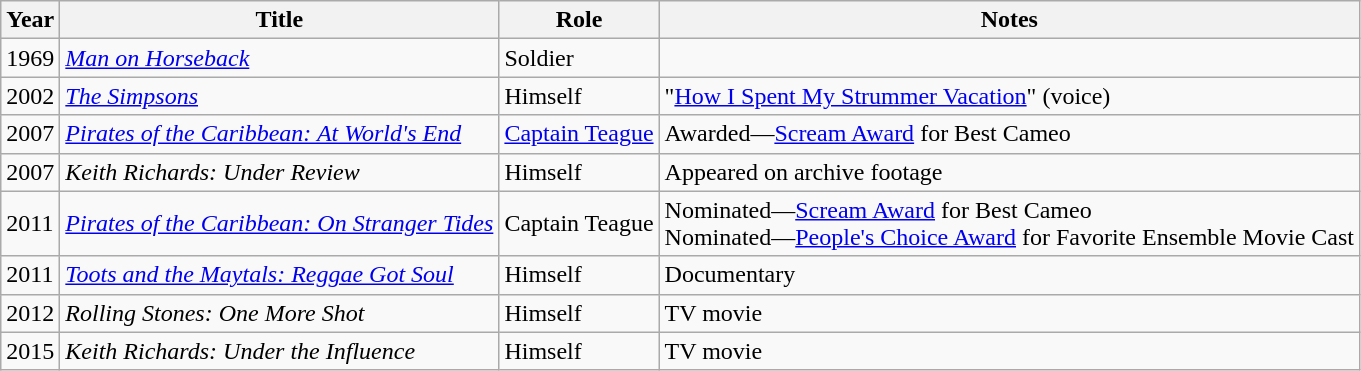<table class="wikitable sortable">
<tr>
<th>Year</th>
<th>Title</th>
<th>Role</th>
<th>Notes</th>
</tr>
<tr>
<td>1969</td>
<td><em><a href='#'>Man on Horseback</a></em></td>
<td>Soldier</td>
<td></td>
</tr>
<tr>
<td>2002</td>
<td><em><a href='#'>The Simpsons</a></em></td>
<td>Himself</td>
<td>"<a href='#'>How I Spent My Strummer Vacation</a>" (voice)</td>
</tr>
<tr>
<td>2007</td>
<td><em><a href='#'>Pirates of the Caribbean: At World's End</a></em></td>
<td><a href='#'>Captain Teague</a></td>
<td>Awarded—<a href='#'>Scream Award</a> for Best Cameo</td>
</tr>
<tr>
<td>2007</td>
<td><em>Keith Richards: Under Review</em></td>
<td>Himself</td>
<td>Appeared on archive footage</td>
</tr>
<tr>
<td>2011</td>
<td><em><a href='#'>Pirates of the Caribbean: On Stranger Tides</a></em></td>
<td>Captain Teague</td>
<td>Nominated—<a href='#'>Scream Award</a> for Best Cameo<br>Nominated—<a href='#'>People's Choice Award</a> for Favorite Ensemble Movie Cast</td>
</tr>
<tr>
<td>2011</td>
<td><em><a href='#'>Toots and the Maytals: Reggae Got Soul</a></em></td>
<td>Himself</td>
<td>Documentary</td>
</tr>
<tr>
<td>2012</td>
<td><em>Rolling Stones: One More Shot</em></td>
<td>Himself</td>
<td>TV movie</td>
</tr>
<tr>
<td>2015</td>
<td><em>Keith Richards: Under the Influence</em></td>
<td>Himself</td>
<td>TV movie</td>
</tr>
</table>
